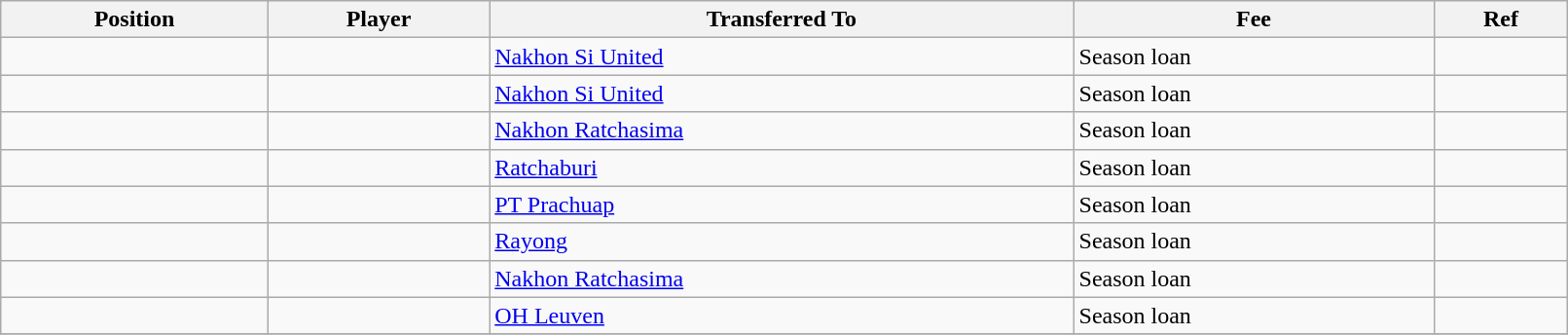<table class="wikitable sortable" style="width:85%; text-align:center; font-size:100%; text-align:left;">
<tr>
<th>Position</th>
<th>Player</th>
<th>Transferred To</th>
<th>Fee</th>
<th>Ref</th>
</tr>
<tr>
<td></td>
<td></td>
<td> <a href='#'>Nakhon Si United</a></td>
<td>Season loan</td>
<td></td>
</tr>
<tr>
<td></td>
<td></td>
<td> <a href='#'>Nakhon Si United</a></td>
<td>Season loan</td>
<td></td>
</tr>
<tr>
<td></td>
<td></td>
<td> <a href='#'>Nakhon Ratchasima</a></td>
<td>Season loan</td>
<td></td>
</tr>
<tr>
<td></td>
<td></td>
<td> <a href='#'>Ratchaburi</a></td>
<td>Season loan</td>
<td></td>
</tr>
<tr>
<td></td>
<td></td>
<td> <a href='#'>PT Prachuap</a></td>
<td>Season loan</td>
<td></td>
</tr>
<tr>
<td></td>
<td></td>
<td> <a href='#'>Rayong</a></td>
<td>Season loan</td>
<td></td>
</tr>
<tr>
<td></td>
<td></td>
<td> <a href='#'>Nakhon Ratchasima</a></td>
<td>Season loan</td>
<td></td>
</tr>
<tr>
<td></td>
<td></td>
<td> <a href='#'>OH Leuven</a></td>
<td>Season loan</td>
<td></td>
</tr>
<tr>
</tr>
</table>
